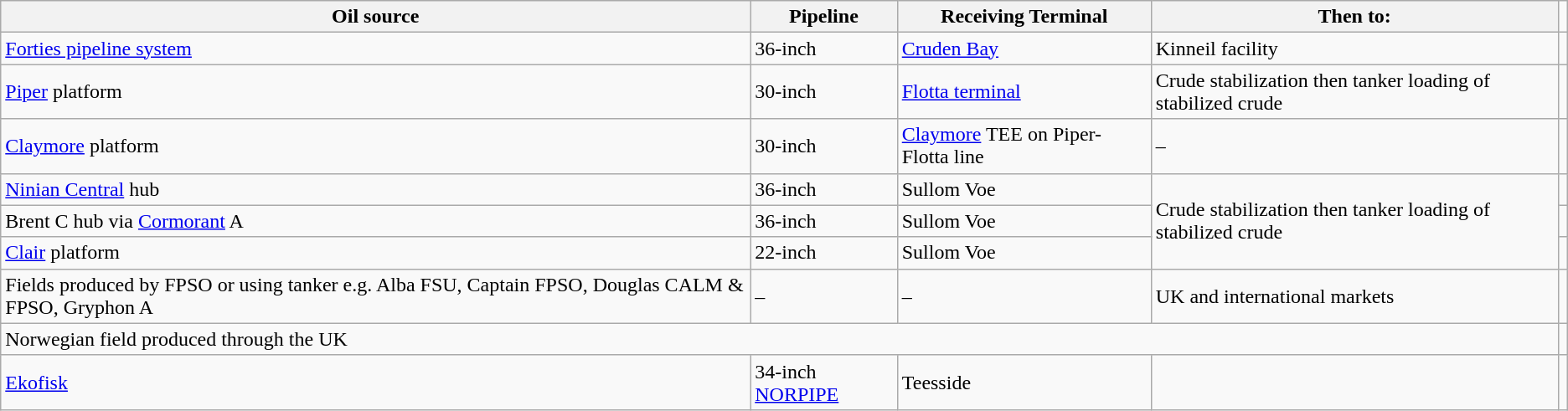<table class="wikitable">
<tr>
<th>Oil source</th>
<th>Pipeline</th>
<th>Receiving Terminal</th>
<th>Then to:</th>
<td></td>
</tr>
<tr>
<td><a href='#'>Forties pipeline system</a></td>
<td>36-inch</td>
<td><a href='#'>Cruden Bay</a></td>
<td>Kinneil facility</td>
<td></td>
</tr>
<tr>
<td><a href='#'>Piper</a> platform</td>
<td>30-inch</td>
<td><a href='#'>Flotta terminal</a></td>
<td>Crude stabilization then tanker loading of stabilized crude</td>
<td></td>
</tr>
<tr>
<td><a href='#'>Claymore</a> platform</td>
<td>30-inch</td>
<td><a href='#'>Claymore</a> TEE on Piper-Flotta line</td>
<td>–</td>
<td></td>
</tr>
<tr>
<td><a href='#'>Ninian Central</a> hub</td>
<td>36-inch</td>
<td>Sullom Voe</td>
<td rowspan="3">Crude stabilization then tanker loading of stabilized crude</td>
<td></td>
</tr>
<tr>
<td>Brent C hub via <a href='#'>Cormorant</a> A</td>
<td>36-inch</td>
<td>Sullom Voe</td>
<td></td>
</tr>
<tr>
<td><a href='#'>Clair</a> platform</td>
<td>22-inch</td>
<td>Sullom Voe</td>
<td></td>
</tr>
<tr>
<td>Fields produced by FPSO or using tanker e.g. Alba FSU, Captain FPSO, Douglas CALM & FPSO, Gryphon A</td>
<td>–</td>
<td>–</td>
<td>UK and international markets</td>
<td></td>
</tr>
<tr>
<td colspan="4">Norwegian field produced through the UK</td>
<td></td>
</tr>
<tr>
<td><a href='#'>Ekofisk</a></td>
<td>34-inch <a href='#'>NORPIPE</a></td>
<td>Teesside</td>
<td></td>
<td></td>
</tr>
</table>
